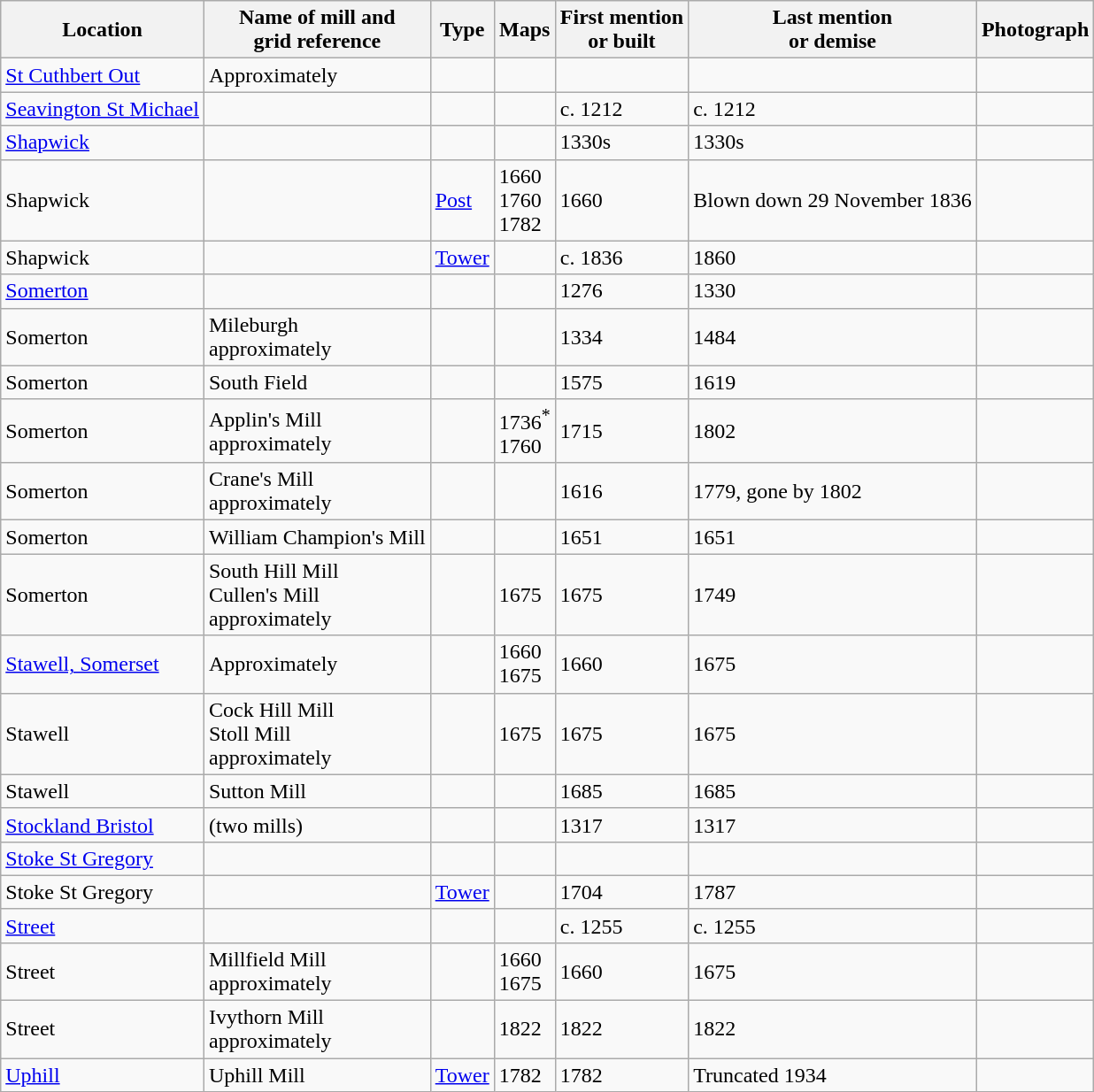<table class="wikitable">
<tr>
<th>Location</th>
<th>Name of mill and<br>grid reference</th>
<th>Type</th>
<th>Maps</th>
<th>First mention<br>or built</th>
<th>Last mention<br> or demise</th>
<th>Photograph</th>
</tr>
<tr>
<td><a href='#'>St Cuthbert Out</a></td>
<td>Approximately<br></td>
<td></td>
<td></td>
<td></td>
<td></td>
<td></td>
</tr>
<tr>
<td><a href='#'>Seavington St Michael</a></td>
<td></td>
<td></td>
<td></td>
<td>c. 1212</td>
<td>c. 1212</td>
<td></td>
</tr>
<tr>
<td><a href='#'>Shapwick</a></td>
<td></td>
<td></td>
<td></td>
<td>1330s</td>
<td>1330s</td>
<td></td>
</tr>
<tr>
<td>Shapwick</td>
<td></td>
<td><a href='#'>Post</a></td>
<td>1660<br>1760<br>1782</td>
<td>1660</td>
<td>Blown down 29 November 1836</td>
<td></td>
</tr>
<tr>
<td>Shapwick</td>
<td></td>
<td><a href='#'>Tower</a></td>
<td></td>
<td>c. 1836</td>
<td>1860</td>
<td></td>
</tr>
<tr>
<td><a href='#'>Somerton</a></td>
<td></td>
<td></td>
<td></td>
<td>1276</td>
<td>1330</td>
<td></td>
</tr>
<tr>
<td>Somerton</td>
<td>Mileburgh<br>approximately<br></td>
<td></td>
<td></td>
<td>1334</td>
<td>1484</td>
<td></td>
</tr>
<tr>
<td>Somerton</td>
<td>South Field</td>
<td></td>
<td></td>
<td>1575</td>
<td>1619</td>
<td></td>
</tr>
<tr>
<td>Somerton</td>
<td>Applin's Mill<br>approximately<br></td>
<td></td>
<td>1736<sup>*</sup><br>1760</td>
<td>1715</td>
<td>1802</td>
<td></td>
</tr>
<tr>
<td>Somerton</td>
<td>Crane's Mill<br>approximately<br></td>
<td></td>
<td></td>
<td>1616</td>
<td>1779, gone by 1802</td>
<td></td>
</tr>
<tr>
<td>Somerton</td>
<td>William Champion's Mill</td>
<td></td>
<td></td>
<td>1651</td>
<td>1651</td>
<td></td>
</tr>
<tr>
<td>Somerton</td>
<td>South Hill Mill<br>Cullen's Mill<br>approximately<br></td>
<td></td>
<td>1675</td>
<td>1675</td>
<td>1749</td>
<td></td>
</tr>
<tr>
<td><a href='#'>Stawell, Somerset</a></td>
<td>Approximately<br></td>
<td></td>
<td>1660<br>1675</td>
<td>1660</td>
<td>1675</td>
<td></td>
</tr>
<tr>
<td>Stawell</td>
<td>Cock Hill Mill<br>Stoll Mill<br>approximately<br></td>
<td></td>
<td>1675</td>
<td>1675</td>
<td>1675</td>
<td></td>
</tr>
<tr>
<td>Stawell</td>
<td>Sutton Mill<br></td>
<td></td>
<td></td>
<td>1685</td>
<td>1685</td>
<td></td>
</tr>
<tr>
<td><a href='#'>Stockland Bristol</a></td>
<td>(two mills)<br></td>
<td></td>
<td></td>
<td>1317</td>
<td>1317</td>
<td></td>
</tr>
<tr>
<td><a href='#'>Stoke St Gregory</a></td>
<td></td>
<td></td>
<td></td>
<td></td>
<td></td>
<td></td>
</tr>
<tr>
<td>Stoke St Gregory</td>
<td></td>
<td><a href='#'>Tower</a></td>
<td></td>
<td>1704</td>
<td>1787</td>
<td></td>
</tr>
<tr>
<td><a href='#'>Street</a></td>
<td></td>
<td></td>
<td></td>
<td>c. 1255</td>
<td>c. 1255</td>
<td></td>
</tr>
<tr>
<td>Street</td>
<td>Millfield Mill<br>approximately<br></td>
<td></td>
<td>1660<br>1675</td>
<td>1660</td>
<td>1675</td>
<td></td>
</tr>
<tr>
<td>Street</td>
<td>Ivythorn Mill<br>approximately<br></td>
<td></td>
<td>1822</td>
<td>1822</td>
<td>1822</td>
<td></td>
</tr>
<tr>
<td><a href='#'>Uphill</a></td>
<td>Uphill Mill<br></td>
<td><a href='#'>Tower</a></td>
<td>1782</td>
<td>1782</td>
<td>Truncated 1934<br></td>
<td></td>
</tr>
</table>
